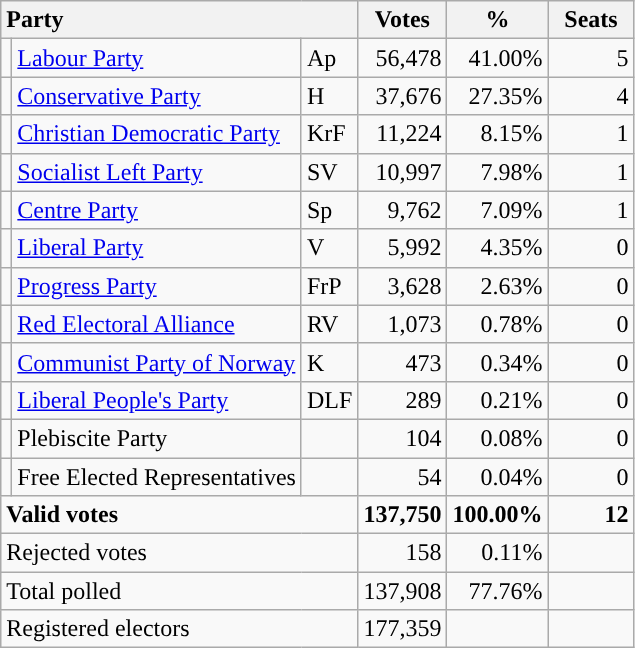<table class="wikitable" border="1" style="text-align:right;">
<tr>
<th style="text-align:left;" colspan=3>Party</th>
<th align=center width="50">Votes</th>
<th align=center width="50">%</th>
<th align=center width="50">Seats</th>
</tr>
<tr>
<td style="color:inherit;background:"></td>
<td align=left><a href='#'>Labour Party</a></td>
<td align=left>Ap</td>
<td>56,478</td>
<td>41.00%</td>
<td>5</td>
</tr>
<tr>
<td style="color:inherit;background:"></td>
<td align=left><a href='#'>Conservative Party</a></td>
<td align=left>H</td>
<td>37,676</td>
<td>27.35%</td>
<td>4</td>
</tr>
<tr>
<td style="color:inherit;background:"></td>
<td align=left><a href='#'>Christian Democratic Party</a></td>
<td align=left>KrF</td>
<td>11,224</td>
<td>8.15%</td>
<td>1</td>
</tr>
<tr>
<td style="color:inherit;background:"></td>
<td align=left><a href='#'>Socialist Left Party</a></td>
<td align=left>SV</td>
<td>10,997</td>
<td>7.98%</td>
<td>1</td>
</tr>
<tr>
<td style="color:inherit;background:"></td>
<td align=left><a href='#'>Centre Party</a></td>
<td align=left>Sp</td>
<td>9,762</td>
<td>7.09%</td>
<td>1</td>
</tr>
<tr>
<td style="color:inherit;background:"></td>
<td align=left><a href='#'>Liberal Party</a></td>
<td align=left>V</td>
<td>5,992</td>
<td>4.35%</td>
<td>0</td>
</tr>
<tr>
<td style="color:inherit;background:"></td>
<td align=left><a href='#'>Progress Party</a></td>
<td align=left>FrP</td>
<td>3,628</td>
<td>2.63%</td>
<td>0</td>
</tr>
<tr>
<td style="color:inherit;background:"></td>
<td align=left><a href='#'>Red Electoral Alliance</a></td>
<td align=left>RV</td>
<td>1,073</td>
<td>0.78%</td>
<td>0</td>
</tr>
<tr>
<td style="color:inherit;background:"></td>
<td align=left><a href='#'>Communist Party of Norway</a></td>
<td align=left>K</td>
<td>473</td>
<td>0.34%</td>
<td>0</td>
</tr>
<tr>
<td style="color:inherit;background:"></td>
<td align=left><a href='#'>Liberal People's Party</a></td>
<td align=left>DLF</td>
<td>289</td>
<td>0.21%</td>
<td>0</td>
</tr>
<tr>
<td></td>
<td align=left>Plebiscite Party</td>
<td align=left></td>
<td>104</td>
<td>0.08%</td>
<td>0</td>
</tr>
<tr>
<td></td>
<td align=left>Free Elected Representatives</td>
<td align=left></td>
<td>54</td>
<td>0.04%</td>
<td>0</td>
</tr>
<tr style="font-weight:bold">
<td align=left colspan=3>Valid votes</td>
<td>137,750</td>
<td>100.00%</td>
<td>12</td>
</tr>
<tr>
<td align=left colspan=3>Rejected votes</td>
<td>158</td>
<td>0.11%</td>
<td></td>
</tr>
<tr>
<td align=left colspan=3>Total polled</td>
<td>137,908</td>
<td>77.76%</td>
<td></td>
</tr>
<tr>
<td align=left colspan=3>Registered electors</td>
<td>177,359</td>
<td></td>
<td></td>
</tr>
</table>
